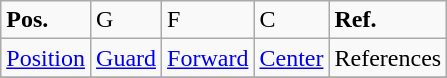<table class="wikitable">
<tr>
<td><strong>Pos.</strong></td>
<td>G</td>
<td>F</td>
<td>C</td>
<td><strong>Ref.</strong></td>
</tr>
<tr>
<td><a href='#'>Position</a></td>
<td><a href='#'>Guard</a></td>
<td><a href='#'>Forward</a></td>
<td><a href='#'>Center</a></td>
<td>References</td>
</tr>
<tr>
</tr>
</table>
